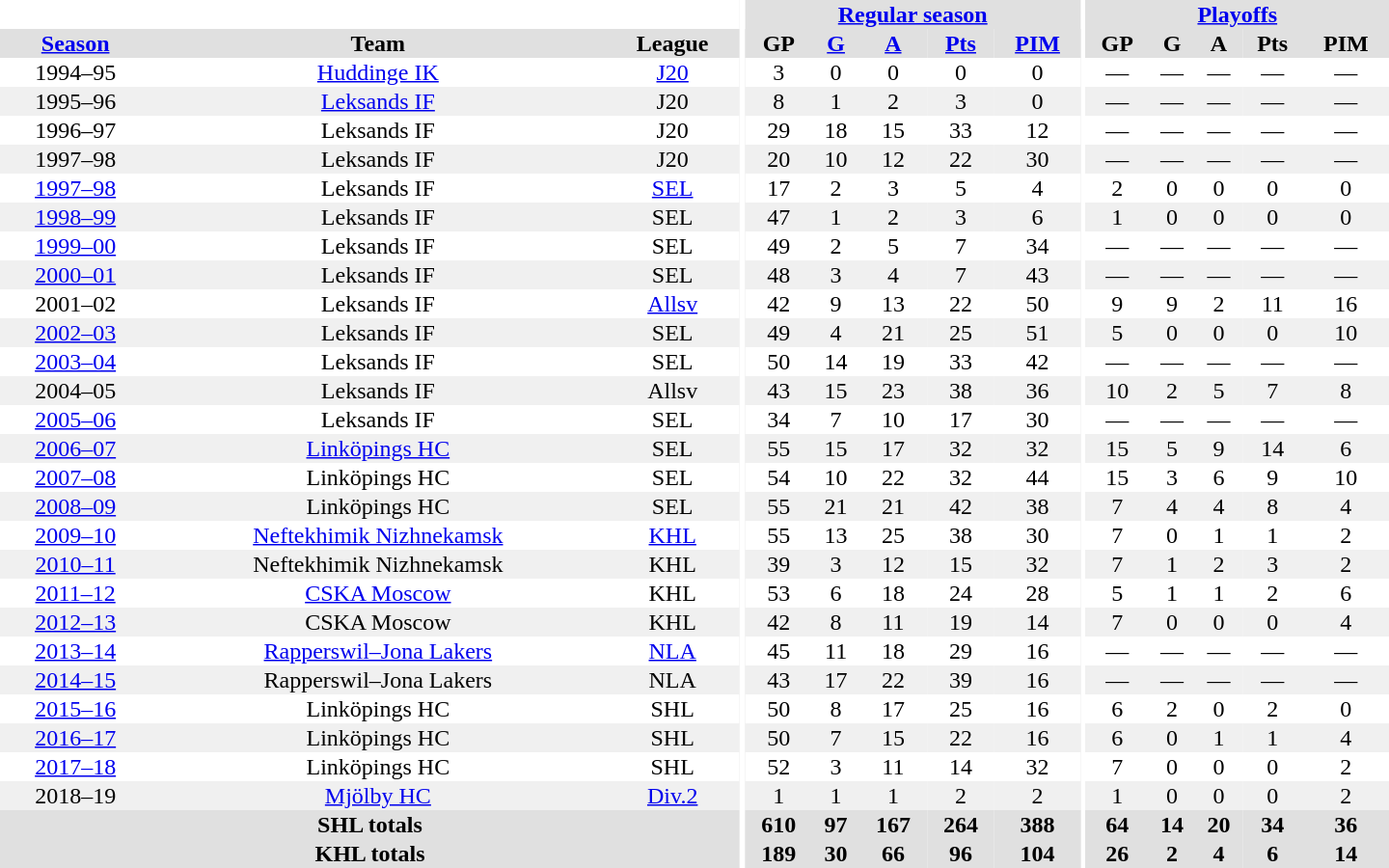<table border="0" cellpadding="1" cellspacing="0" style="text-align:center; width:60em">
<tr bgcolor="#e0e0e0">
<th colspan="3" bgcolor="#ffffff"></th>
<th rowspan="99" bgcolor="#ffffff"></th>
<th colspan="5"><a href='#'>Regular season</a></th>
<th rowspan="99" bgcolor="#ffffff"></th>
<th colspan="5"><a href='#'>Playoffs</a></th>
</tr>
<tr bgcolor="#e0e0e0">
<th><a href='#'>Season</a></th>
<th>Team</th>
<th>League</th>
<th>GP</th>
<th><a href='#'>G</a></th>
<th><a href='#'>A</a></th>
<th><a href='#'>Pts</a></th>
<th><a href='#'>PIM</a></th>
<th>GP</th>
<th>G</th>
<th>A</th>
<th>Pts</th>
<th>PIM</th>
</tr>
<tr>
<td>1994–95</td>
<td><a href='#'>Huddinge IK</a></td>
<td><a href='#'>J20</a></td>
<td>3</td>
<td>0</td>
<td>0</td>
<td>0</td>
<td>0</td>
<td>—</td>
<td>—</td>
<td>—</td>
<td>—</td>
<td>—</td>
</tr>
<tr bgcolor="#f0f0f0">
<td>1995–96</td>
<td><a href='#'>Leksands IF</a></td>
<td>J20</td>
<td>8</td>
<td>1</td>
<td>2</td>
<td>3</td>
<td>0</td>
<td>—</td>
<td>—</td>
<td>—</td>
<td>—</td>
<td>—</td>
</tr>
<tr>
<td>1996–97</td>
<td>Leksands IF</td>
<td>J20</td>
<td>29</td>
<td>18</td>
<td>15</td>
<td>33</td>
<td>12</td>
<td>—</td>
<td>—</td>
<td>—</td>
<td>—</td>
<td>—</td>
</tr>
<tr bgcolor="#f0f0f0">
<td>1997–98</td>
<td>Leksands IF</td>
<td>J20</td>
<td>20</td>
<td>10</td>
<td>12</td>
<td>22</td>
<td>30</td>
<td>—</td>
<td>—</td>
<td>—</td>
<td>—</td>
<td>—</td>
</tr>
<tr>
<td><a href='#'>1997–98</a></td>
<td>Leksands IF</td>
<td><a href='#'>SEL</a></td>
<td>17</td>
<td>2</td>
<td>3</td>
<td>5</td>
<td>4</td>
<td>2</td>
<td>0</td>
<td>0</td>
<td>0</td>
<td>0</td>
</tr>
<tr bgcolor="#f0f0f0">
<td><a href='#'>1998–99</a></td>
<td>Leksands IF</td>
<td>SEL</td>
<td>47</td>
<td>1</td>
<td>2</td>
<td>3</td>
<td>6</td>
<td>1</td>
<td>0</td>
<td>0</td>
<td>0</td>
<td>0</td>
</tr>
<tr>
<td><a href='#'>1999–00</a></td>
<td>Leksands IF</td>
<td>SEL</td>
<td>49</td>
<td>2</td>
<td>5</td>
<td>7</td>
<td>34</td>
<td>—</td>
<td>—</td>
<td>—</td>
<td>—</td>
<td>—</td>
</tr>
<tr bgcolor="#f0f0f0">
<td><a href='#'>2000–01</a></td>
<td>Leksands IF</td>
<td>SEL</td>
<td>48</td>
<td>3</td>
<td>4</td>
<td>7</td>
<td>43</td>
<td>—</td>
<td>—</td>
<td>—</td>
<td>—</td>
<td>—</td>
</tr>
<tr>
<td>2001–02</td>
<td>Leksands IF</td>
<td><a href='#'>Allsv</a></td>
<td>42</td>
<td>9</td>
<td>13</td>
<td>22</td>
<td>50</td>
<td>9</td>
<td>9</td>
<td>2</td>
<td>11</td>
<td>16</td>
</tr>
<tr bgcolor="#f0f0f0">
<td><a href='#'>2002–03</a></td>
<td>Leksands IF</td>
<td>SEL</td>
<td>49</td>
<td>4</td>
<td>21</td>
<td>25</td>
<td>51</td>
<td>5</td>
<td>0</td>
<td>0</td>
<td>0</td>
<td>10</td>
</tr>
<tr>
<td><a href='#'>2003–04</a></td>
<td>Leksands IF</td>
<td>SEL</td>
<td>50</td>
<td>14</td>
<td>19</td>
<td>33</td>
<td>42</td>
<td>—</td>
<td>—</td>
<td>—</td>
<td>—</td>
<td>—</td>
</tr>
<tr bgcolor="#f0f0f0">
<td>2004–05</td>
<td>Leksands IF</td>
<td>Allsv</td>
<td>43</td>
<td>15</td>
<td>23</td>
<td>38</td>
<td>36</td>
<td>10</td>
<td>2</td>
<td>5</td>
<td>7</td>
<td>8</td>
</tr>
<tr>
<td><a href='#'>2005–06</a></td>
<td>Leksands IF</td>
<td>SEL</td>
<td>34</td>
<td>7</td>
<td>10</td>
<td>17</td>
<td>30</td>
<td>—</td>
<td>—</td>
<td>—</td>
<td>—</td>
<td>—</td>
</tr>
<tr bgcolor="#f0f0f0">
<td><a href='#'>2006–07</a></td>
<td><a href='#'>Linköpings HC</a></td>
<td>SEL</td>
<td>55</td>
<td>15</td>
<td>17</td>
<td>32</td>
<td>32</td>
<td>15</td>
<td>5</td>
<td>9</td>
<td>14</td>
<td>6</td>
</tr>
<tr>
<td><a href='#'>2007–08</a></td>
<td>Linköpings HC</td>
<td>SEL</td>
<td>54</td>
<td>10</td>
<td>22</td>
<td>32</td>
<td>44</td>
<td>15</td>
<td>3</td>
<td>6</td>
<td>9</td>
<td>10</td>
</tr>
<tr bgcolor="#f0f0f0">
<td><a href='#'>2008–09</a></td>
<td>Linköpings HC</td>
<td>SEL</td>
<td>55</td>
<td>21</td>
<td>21</td>
<td>42</td>
<td>38</td>
<td>7</td>
<td>4</td>
<td>4</td>
<td>8</td>
<td>4</td>
</tr>
<tr>
<td><a href='#'>2009–10</a></td>
<td><a href='#'>Neftekhimik Nizhnekamsk</a></td>
<td><a href='#'>KHL</a></td>
<td>55</td>
<td>13</td>
<td>25</td>
<td>38</td>
<td>30</td>
<td>7</td>
<td>0</td>
<td>1</td>
<td>1</td>
<td>2</td>
</tr>
<tr bgcolor="#f0f0f0">
<td><a href='#'>2010–11</a></td>
<td>Neftekhimik Nizhnekamsk</td>
<td>KHL</td>
<td>39</td>
<td>3</td>
<td>12</td>
<td>15</td>
<td>32</td>
<td>7</td>
<td>1</td>
<td>2</td>
<td>3</td>
<td>2</td>
</tr>
<tr>
<td><a href='#'>2011–12</a></td>
<td><a href='#'>CSKA Moscow</a></td>
<td>KHL</td>
<td>53</td>
<td>6</td>
<td>18</td>
<td>24</td>
<td>28</td>
<td>5</td>
<td>1</td>
<td>1</td>
<td>2</td>
<td>6</td>
</tr>
<tr bgcolor="#f0f0f0">
<td><a href='#'>2012–13</a></td>
<td>CSKA Moscow</td>
<td>KHL</td>
<td>42</td>
<td>8</td>
<td>11</td>
<td>19</td>
<td>14</td>
<td>7</td>
<td>0</td>
<td>0</td>
<td>0</td>
<td>4</td>
</tr>
<tr>
<td><a href='#'>2013–14</a></td>
<td><a href='#'>Rapperswil–Jona Lakers</a></td>
<td><a href='#'>NLA</a></td>
<td>45</td>
<td>11</td>
<td>18</td>
<td>29</td>
<td>16</td>
<td>—</td>
<td>—</td>
<td>—</td>
<td>—</td>
<td>—</td>
</tr>
<tr bgcolor="#f0f0f0">
<td><a href='#'>2014–15</a></td>
<td>Rapperswil–Jona Lakers</td>
<td>NLA</td>
<td>43</td>
<td>17</td>
<td>22</td>
<td>39</td>
<td>16</td>
<td>—</td>
<td>—</td>
<td>—</td>
<td>—</td>
<td>—</td>
</tr>
<tr>
<td><a href='#'>2015–16</a></td>
<td>Linköpings HC</td>
<td>SHL</td>
<td>50</td>
<td>8</td>
<td>17</td>
<td>25</td>
<td>16</td>
<td>6</td>
<td>2</td>
<td>0</td>
<td>2</td>
<td>0</td>
</tr>
<tr bgcolor="#f0f0f0">
<td><a href='#'>2016–17</a></td>
<td>Linköpings HC</td>
<td>SHL</td>
<td>50</td>
<td>7</td>
<td>15</td>
<td>22</td>
<td>16</td>
<td>6</td>
<td>0</td>
<td>1</td>
<td>1</td>
<td>4</td>
</tr>
<tr>
<td><a href='#'>2017–18</a></td>
<td>Linköpings HC</td>
<td>SHL</td>
<td>52</td>
<td>3</td>
<td>11</td>
<td>14</td>
<td>32</td>
<td>7</td>
<td>0</td>
<td>0</td>
<td>0</td>
<td>2</td>
</tr>
<tr bgcolor="#f0f0f0">
<td>2018–19</td>
<td><a href='#'>Mjölby HC</a></td>
<td><a href='#'>Div.2</a></td>
<td>1</td>
<td>1</td>
<td>1</td>
<td>2</td>
<td>2</td>
<td>1</td>
<td>0</td>
<td>0</td>
<td>0</td>
<td>2</td>
</tr>
<tr bgcolor="#e0e0e0">
<th colspan="3">SHL totals</th>
<th>610</th>
<th>97</th>
<th>167</th>
<th>264</th>
<th>388</th>
<th>64</th>
<th>14</th>
<th>20</th>
<th>34</th>
<th>36</th>
</tr>
<tr bgcolor="#e0e0e0">
<th colspan="3">KHL totals</th>
<th>189</th>
<th>30</th>
<th>66</th>
<th>96</th>
<th>104</th>
<th>26</th>
<th>2</th>
<th>4</th>
<th>6</th>
<th>14</th>
</tr>
</table>
